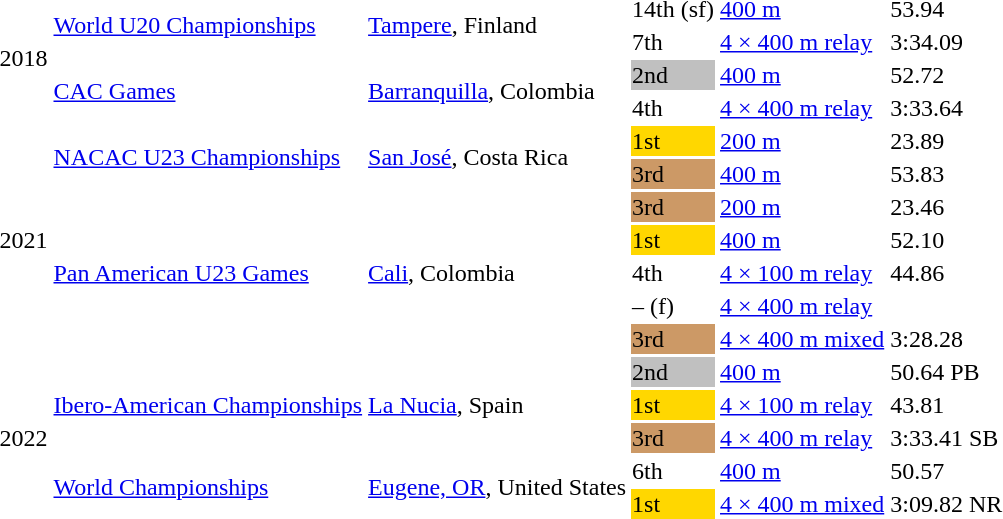<table>
<tr>
<td rowspan=4>2018</td>
<td rowspan=2><a href='#'>World U20 Championships</a></td>
<td rowspan=2><a href='#'>Tampere</a>, Finland</td>
<td>14th (sf)</td>
<td><a href='#'>400 m</a></td>
<td>53.94</td>
</tr>
<tr>
<td>7th</td>
<td><a href='#'>4 × 400 m relay</a></td>
<td>3:34.09 </td>
</tr>
<tr>
<td rowspan=2><a href='#'>CAC Games</a></td>
<td rowspan=2><a href='#'>Barranquilla</a>, Colombia</td>
<td bgcolor=silver>2nd</td>
<td><a href='#'>400 m</a></td>
<td>52.72 </td>
</tr>
<tr>
<td>4th</td>
<td><a href='#'>4 × 400 m relay</a></td>
<td>3:33.64</td>
</tr>
<tr>
<td rowspan=7>2021</td>
<td rowspan=2><a href='#'>NACAC U23 Championships</a></td>
<td rowspan=2><a href='#'>San José</a>, Costa Rica</td>
<td bgcolor=gold>1st</td>
<td><a href='#'>200 m</a></td>
<td>23.89</td>
</tr>
<tr>
<td bgcolor=cc9966>3rd</td>
<td><a href='#'>400 m</a></td>
<td>53.83</td>
</tr>
<tr>
<td rowspan=5><a href='#'>Pan American U23 Games</a></td>
<td rowspan=5><a href='#'>Cali</a>, Colombia</td>
<td bgcolor=cc9966>3rd</td>
<td><a href='#'>200 m</a></td>
<td>23.46</td>
</tr>
<tr>
<td bgcolor=gold>1st</td>
<td><a href='#'>400 m</a></td>
<td>52.10</td>
</tr>
<tr>
<td>4th</td>
<td><a href='#'>4 × 100 m relay</a></td>
<td>44.86</td>
</tr>
<tr>
<td>– (f)</td>
<td><a href='#'>4 × 400 m relay</a></td>
<td></td>
</tr>
<tr>
<td bgcolor=cc9966>3rd</td>
<td><a href='#'>4 × 400 m mixed</a></td>
<td>3:28.28</td>
</tr>
<tr>
<td rowspan=5>2022</td>
<td rowspan=3><a href='#'>Ibero-American Championships</a></td>
<td rowspan=3><a href='#'>La Nucia</a>, Spain</td>
<td bgcolor=silver>2nd</td>
<td><a href='#'>400 m</a></td>
<td>50.64 PB</td>
</tr>
<tr>
<td bgcolor=gold>1st</td>
<td><a href='#'>4 × 100 m relay</a></td>
<td>43.81 </td>
</tr>
<tr>
<td bgcolor=cc9966>3rd</td>
<td><a href='#'>4 × 400 m relay</a></td>
<td>3:33.41 SB</td>
</tr>
<tr>
<td rowspan=2><a href='#'>World Championships</a></td>
<td rowspan=2><a href='#'>Eugene, OR</a>, United States</td>
<td>6th</td>
<td><a href='#'>400 m</a></td>
<td>50.57</td>
</tr>
<tr>
<td bgcolor=gold>1st</td>
<td><a href='#'>4 × 400 m mixed</a></td>
<td>3:09.82  NR</td>
</tr>
</table>
